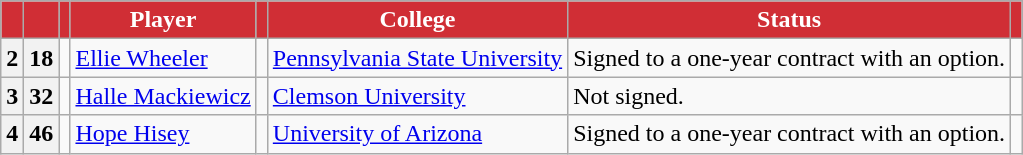<table class="wikitable sortable">
<tr>
<th style="background:#d02e35; color:#fff;"></th>
<th style="background:#d02e35; color:#fff;"></th>
<th style="background:#d02e35; color:#fff;"></th>
<th style="background:#d02e35; color:#fff;">Player</th>
<th style="background:#d02e35; color:#fff;"></th>
<th style="background:#d02e35; color:#fff;">College</th>
<th style="background:#d02e35; color:#fff;">Status</th>
<th style="background:#d02e35; color:#fff;"></th>
</tr>
<tr>
<th scope="rowgroup">2</th>
<th scope="row">18</th>
<td></td>
<td><a href='#'>Ellie Wheeler</a></td>
<td></td>
<td><a href='#'>Pennsylvania State University</a></td>
<td>Signed to a one-year contract with an option.</td>
<td></td>
</tr>
<tr>
<th>3</th>
<th scope="row">32</th>
<td></td>
<td><a href='#'>Halle Mackiewicz</a></td>
<td></td>
<td><a href='#'>Clemson University</a></td>
<td>Not signed.</td>
<td></td>
</tr>
<tr>
<th>4</th>
<th scope="row">46</th>
<td></td>
<td><a href='#'>Hope Hisey</a></td>
<td></td>
<td><a href='#'>University of Arizona</a></td>
<td>Signed to a one-year contract with an option.</td>
<td></td>
</tr>
</table>
